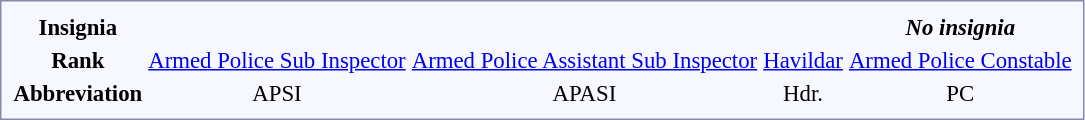<table style="border:1px solid #8888aa; background-color:#f7f8ff; padding:5px; font-size:95%; margin: 0px 12px 12px 0px;">
<tr align="center">
<td><strong>Insignia</strong></td>
<td></td>
<td></td>
<td colspan="12"></td>
<td colspan="2"><strong><em>No insignia</em></strong></td>
</tr>
<tr style="text-align:center;">
<td><strong>Rank</strong></td>
<td><a href='#'>Armed Police Sub Inspector</a></td>
<td><a href='#'>Armed Police Assistant Sub Inspector</a></td>
<td colspan="12"><a href='#'>Havildar</a></td>
<td colspan="2"><a href='#'>Armed Police Constable</a></td>
</tr>
<tr style="text-align:center;">
<td><strong>Abbreviation</strong></td>
<td>APSI</td>
<td>APASI</td>
<td colspan="12">Hdr.</td>
<td colspan="2">PC</td>
</tr>
</table>
